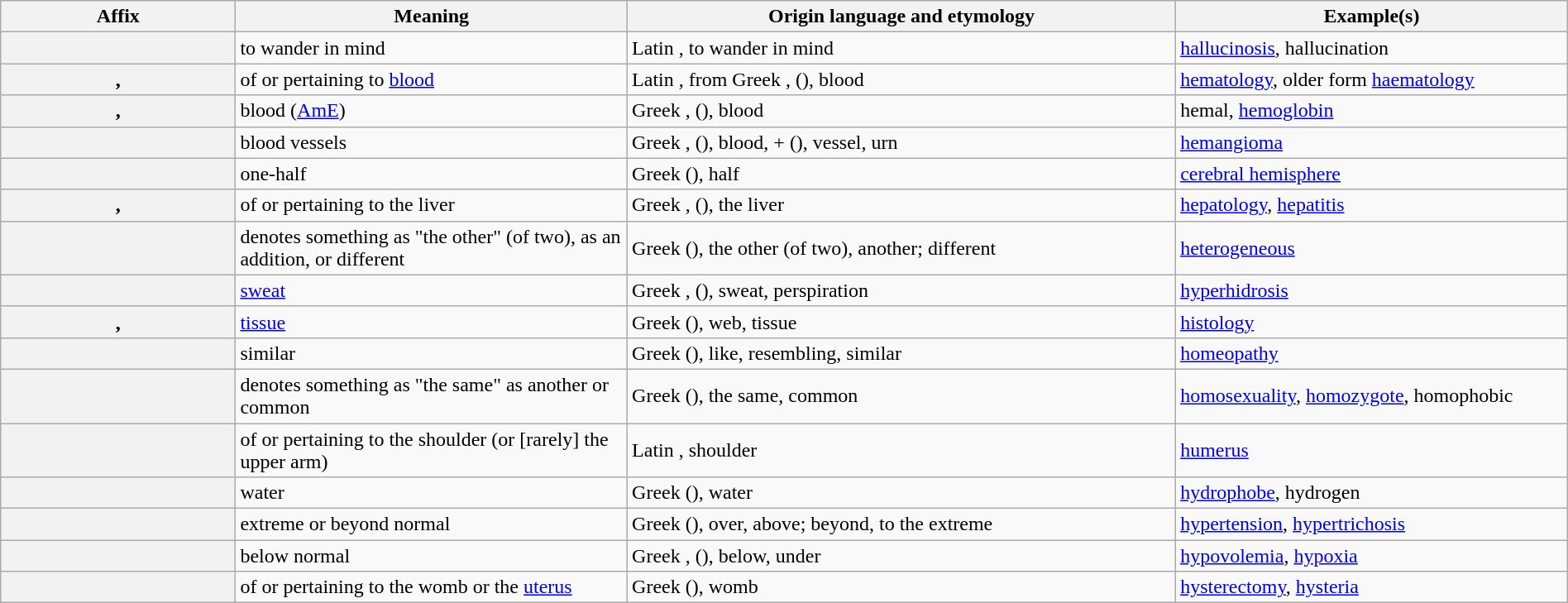<table class="wikitable plainrowheaders" style="width:100%;">
<tr>
<th scope="col" style="width: 15%">Affix</th>
<th scope="col" style="width: 25%">Meaning</th>
<th scope="col" style="width: 35%">Origin language and etymology</th>
<th scope="col" style="width: 25%">Example(s)</th>
</tr>
<tr>
<th scope="row"><strong></strong></th>
<td>to wander in mind</td>
<td>Latin , to wander in mind</td>
<td><a href='#'>hallucinosis</a>, hallucination</td>
</tr>
<tr>
<th scope="row"><strong></strong>, <strong></strong></th>
<td>of or pertaining to <a href='#'>blood</a></td>
<td>Latin , from Greek ,  (), blood</td>
<td><a href='#'>hematology</a>, older form <a href='#'>haematology</a></td>
</tr>
<tr>
<th scope="row"><strong></strong>, <strong></strong></th>
<td>blood (<a href='#'>AmE</a>)</td>
<td>Greek , (), blood</td>
<td>hemal, <a href='#'>hemoglobin</a></td>
</tr>
<tr>
<th scope="row"><strong></strong></th>
<td>blood vessels</td>
<td>Greek , (), blood, +  (), vessel, urn</td>
<td><a href='#'>hemangioma</a></td>
</tr>
<tr>
<th scope="row"><strong></strong></th>
<td>one-half</td>
<td>Greek  (), half</td>
<td><a href='#'>cerebral hemisphere</a></td>
</tr>
<tr>
<th scope="row"><strong></strong>, <strong></strong></th>
<td>of or pertaining to the liver</td>
<td>Greek ,  (), the liver</td>
<td><a href='#'>hepatology</a>, <a href='#'>hepatitis</a></td>
</tr>
<tr>
<th scope="row"><strong></strong></th>
<td>denotes something as "the other" (of two), as an addition, or different</td>
<td>Greek  (), the other (of two), another; different</td>
<td><a href='#'>heterogeneous</a></td>
</tr>
<tr>
<th scope="row"><strong></strong></th>
<td><a href='#'>sweat</a></td>
<td>Greek ,  (), sweat, perspiration</td>
<td><a href='#'>hyperhidrosis</a></td>
</tr>
<tr>
<th scope="row"><strong></strong>, <strong></strong></th>
<td><a href='#'>tissue</a></td>
<td>Greek  (), web, tissue</td>
<td><a href='#'>histology</a></td>
</tr>
<tr>
<th scope="row"><strong></strong></th>
<td>similar</td>
<td>Greek  (), like, resembling, similar</td>
<td><a href='#'>homeopathy</a></td>
</tr>
<tr>
<th scope="row"><strong></strong></th>
<td>denotes something as "the same" as another or common</td>
<td>Greek  (), the same, common</td>
<td><a href='#'>homosexuality</a>, <a href='#'>homozygote</a>, homophobic</td>
</tr>
<tr>
<th scope="row"><strong></strong></th>
<td>of or pertaining to the shoulder (or [rarely] the upper arm)</td>
<td>Latin , shoulder</td>
<td><a href='#'>humerus</a></td>
</tr>
<tr>
<th scope="row"><strong></strong></th>
<td>water</td>
<td>Greek  (), water</td>
<td><a href='#'>hydrophobe</a>, hydrogen</td>
</tr>
<tr>
<th scope="row"><strong></strong></th>
<td>extreme or beyond normal</td>
<td>Greek  (), over, above; beyond, to the extreme</td>
<td><a href='#'>hypertension</a>, <a href='#'>hypertrichosis</a></td>
</tr>
<tr>
<th scope="row"><strong></strong></th>
<td>below normal</td>
<td>Greek ,  (), below, under</td>
<td><a href='#'>hypovolemia</a>, <a href='#'>hypoxia</a></td>
</tr>
<tr>
<th scope="row"><strong></strong></th>
<td>of or pertaining to the womb or the <a href='#'>uterus</a></td>
<td>Greek  (), womb</td>
<td><a href='#'>hysterectomy</a>, <a href='#'>hysteria</a></td>
</tr>
</table>
